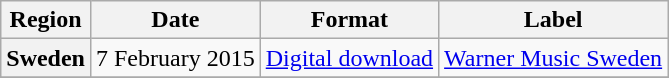<table class="wikitable plainrowheaders">
<tr>
<th scope="col">Region</th>
<th scope="col">Date</th>
<th scope="col">Format</th>
<th scope="col">Label</th>
</tr>
<tr>
<th scope="row">Sweden</th>
<td>7 February 2015</td>
<td><a href='#'>Digital download</a></td>
<td><a href='#'>Warner Music Sweden</a></td>
</tr>
<tr>
</tr>
</table>
